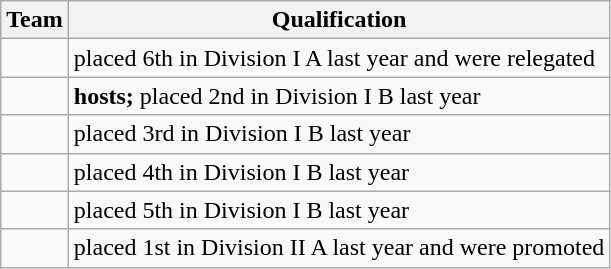<table class="wikitable">
<tr>
<th>Team</th>
<th>Qualification</th>
</tr>
<tr>
<td></td>
<td>placed 6th in Division I A last year and were relegated</td>
</tr>
<tr>
<td></td>
<td><strong>hosts;</strong> placed 2nd in Division I B last year</td>
</tr>
<tr>
<td></td>
<td>placed 3rd in Division I B last year</td>
</tr>
<tr>
<td></td>
<td>placed 4th in Division I B last year</td>
</tr>
<tr>
<td></td>
<td>placed 5th in Division I B last year</td>
</tr>
<tr>
<td></td>
<td>placed 1st in Division II A last year and were promoted</td>
</tr>
</table>
